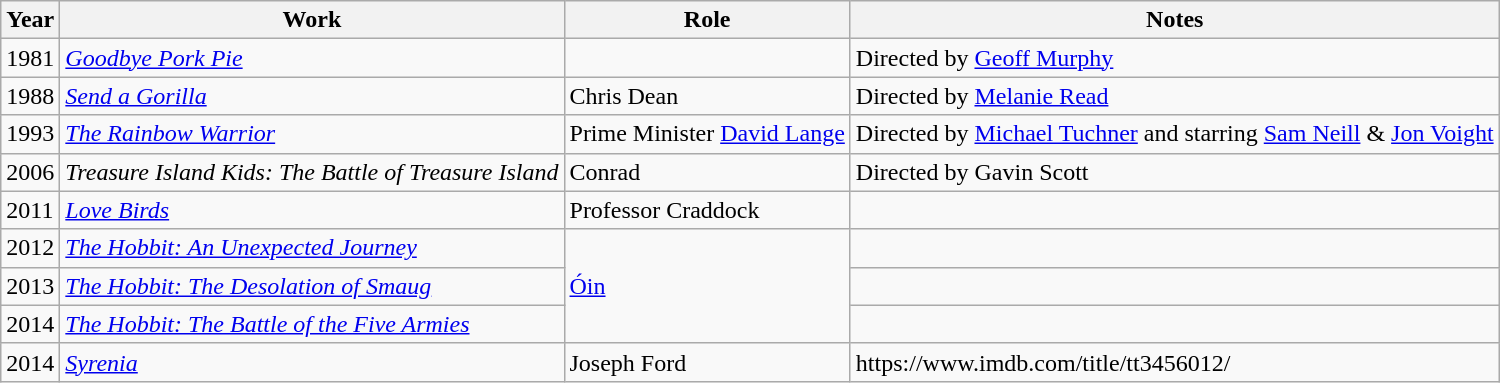<table class="wikitable" style="font-size: 100%;">
<tr>
<th>Year</th>
<th>Work</th>
<th>Role</th>
<th>Notes</th>
</tr>
<tr>
<td>1981</td>
<td><em><a href='#'>Goodbye Pork Pie</a></em></td>
<td></td>
<td>Directed by <a href='#'>Geoff Murphy</a></td>
</tr>
<tr>
<td>1988</td>
<td><em><a href='#'>Send a Gorilla</a></em></td>
<td>Chris Dean</td>
<td>Directed by <a href='#'>Melanie Read</a></td>
</tr>
<tr>
<td>1993</td>
<td><em><a href='#'>The Rainbow Warrior</a></em></td>
<td>Prime Minister <a href='#'>David Lange</a></td>
<td>Directed by <a href='#'>Michael Tuchner</a> and starring <a href='#'>Sam Neill</a> & <a href='#'>Jon Voight</a></td>
</tr>
<tr>
<td>2006</td>
<td><em>Treasure Island Kids: The Battle of Treasure Island</em></td>
<td>Conrad</td>
<td>Directed by Gavin Scott</td>
</tr>
<tr>
<td>2011</td>
<td><em><a href='#'>Love Birds</a></em></td>
<td>Professor Craddock</td>
<td></td>
</tr>
<tr>
<td>2012</td>
<td><em><a href='#'>The Hobbit: An Unexpected Journey</a></em></td>
<td rowspan="3"><a href='#'>Óin</a></td>
<td></td>
</tr>
<tr>
<td>2013</td>
<td><em><a href='#'>The Hobbit: The Desolation of Smaug</a></em></td>
<td></td>
</tr>
<tr>
<td>2014</td>
<td><em><a href='#'>The Hobbit: The Battle of the Five Armies</a></em></td>
<td></td>
</tr>
<tr>
<td>2014</td>
<td><em><a href='#'>Syrenia</a></em></td>
<td>Joseph Ford</td>
<td>https://www.imdb.com/title/tt3456012/</td>
</tr>
</table>
